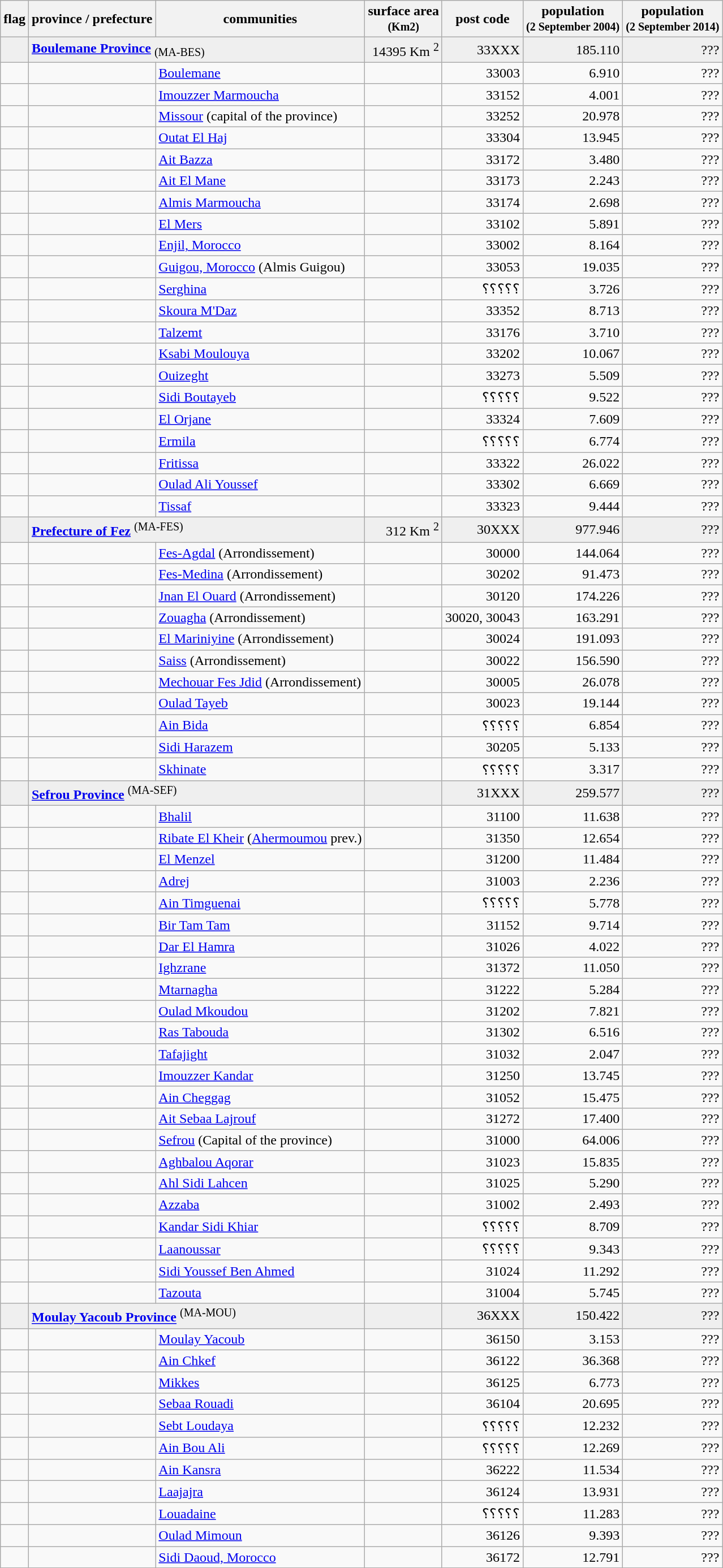<table class="wikitable">
<tr>
<th>flag</th>
<th>province / prefecture</th>
<th>communities</th>
<th>surface area<br><small>(Km2)</small></th>
<th>post code</th>
<th>population <br><small>(2 September 2004)</small></th>
<th>population <br><small>(2 September 2014)</small></th>
</tr>
<tr bgcolor="#EFEFEF">
<td></td>
<td align="left" colspan="2"><strong><a href='#'>Boulemane Province</a></strong>  <sub>(MA-BES)</sub></td>
<td align="right">14395 Km <sup>2</sup></td>
<td align="right">33XXX</td>
<td align="right">185.110</td>
<td align="right">???</td>
</tr>
<tr>
<td></td>
<td></td>
<td><a href='#'>Boulemane</a></td>
<td align="right"></td>
<td align="right">33003</td>
<td align="right">6.910</td>
<td align="right">???</td>
</tr>
<tr>
<td></td>
<td></td>
<td><a href='#'>Imouzzer Marmoucha</a></td>
<td align="right"></td>
<td align="right">33152</td>
<td align="right">4.001</td>
<td align="right">???</td>
</tr>
<tr>
<td></td>
<td></td>
<td><a href='#'>Missour</a> (capital of the province)</td>
<td align="right"></td>
<td align="right">33252</td>
<td align="right">20.978</td>
<td align="right">???</td>
</tr>
<tr>
<td></td>
<td></td>
<td><a href='#'>Outat El Haj</a></td>
<td align="right"></td>
<td align="right">33304</td>
<td align="right">13.945</td>
<td align="right">???</td>
</tr>
<tr>
<td></td>
<td></td>
<td><a href='#'>Ait Bazza</a></td>
<td align="right"></td>
<td align="right">33172</td>
<td align="right">3.480</td>
<td align="right">???</td>
</tr>
<tr>
<td></td>
<td></td>
<td><a href='#'>Ait El Mane</a></td>
<td align="right"></td>
<td align="right">33173</td>
<td align="right">2.243</td>
<td align="right">???</td>
</tr>
<tr>
<td></td>
<td></td>
<td><a href='#'>Almis Marmoucha</a></td>
<td align="right"></td>
<td align="right">33174</td>
<td align="right">2.698</td>
<td align="right">???</td>
</tr>
<tr>
<td></td>
<td></td>
<td><a href='#'>El Mers</a></td>
<td align="right"></td>
<td align="right">33102</td>
<td align="right">5.891</td>
<td align="right">???</td>
</tr>
<tr>
<td></td>
<td></td>
<td><a href='#'>Enjil, Morocco</a></td>
<td align="right"></td>
<td align="right">33002</td>
<td align="right">8.164</td>
<td align="right">???</td>
</tr>
<tr>
<td></td>
<td></td>
<td><a href='#'>Guigou, Morocco</a> (Almis Guigou)</td>
<td align="right"></td>
<td align="right">33053</td>
<td align="right">19.035</td>
<td align="right">???</td>
</tr>
<tr>
<td></td>
<td></td>
<td><a href='#'>Serghina</a></td>
<td align="right"></td>
<td align="right">؟؟؟؟؟</td>
<td align="right">3.726</td>
<td align="right">???</td>
</tr>
<tr>
<td></td>
<td></td>
<td><a href='#'>Skoura M'Daz</a></td>
<td align="right"></td>
<td align="right">33352</td>
<td align="right">8.713</td>
<td align="right">???</td>
</tr>
<tr>
<td></td>
<td></td>
<td><a href='#'>Talzemt</a></td>
<td align="right"></td>
<td align="right">33176</td>
<td align="right">3.710</td>
<td align="right">???</td>
</tr>
<tr>
<td></td>
<td></td>
<td><a href='#'>Ksabi Moulouya</a></td>
<td align="right"></td>
<td align="right">33202</td>
<td align="right">10.067</td>
<td align="right">???</td>
</tr>
<tr>
<td></td>
<td></td>
<td><a href='#'>Ouizeght</a></td>
<td align="right"></td>
<td align="right">33273</td>
<td align="right">5.509</td>
<td align="right">???</td>
</tr>
<tr>
<td></td>
<td></td>
<td><a href='#'>Sidi Boutayeb</a></td>
<td align="right"></td>
<td align="right">؟؟؟؟؟</td>
<td align="right">9.522</td>
<td align="right">???</td>
</tr>
<tr>
<td></td>
<td></td>
<td><a href='#'>El Orjane</a></td>
<td align="right"></td>
<td align="right">33324</td>
<td align="right">7.609</td>
<td align="right">???</td>
</tr>
<tr>
<td></td>
<td></td>
<td><a href='#'>Ermila</a></td>
<td align="right"></td>
<td align="right">؟؟؟؟؟</td>
<td align="right">6.774</td>
<td align="right">???</td>
</tr>
<tr>
<td></td>
<td></td>
<td><a href='#'>Fritissa</a></td>
<td align="right"></td>
<td align="right">33322</td>
<td align="right">26.022</td>
<td align="right">???</td>
</tr>
<tr>
<td></td>
<td></td>
<td><a href='#'>Oulad Ali Youssef</a></td>
<td align="right"></td>
<td align="right">33302</td>
<td align="right">6.669</td>
<td align="right">???</td>
</tr>
<tr>
<td></td>
<td></td>
<td><a href='#'>Tissaf</a></td>
<td align="right"></td>
<td align="right">33323</td>
<td align="right">9.444</td>
<td align="right">???</td>
</tr>
<tr bgcolor="#EFEFEF">
<td></td>
<td align="left" colspan="2"><strong><a href='#'>Prefecture of Fez</a></strong> <sup>(MA-FES)</sup></td>
<td align="right">312 Km <sup>2</sup></td>
<td align="right">30XXX</td>
<td align="right">977.946</td>
<td align="right">???</td>
</tr>
<tr>
<td></td>
<td></td>
<td><a href='#'>Fes-Agdal</a> (Arrondissement)</td>
<td align="right"></td>
<td align="right">30000</td>
<td align="right">144.064</td>
<td align="right">???</td>
</tr>
<tr>
<td></td>
<td></td>
<td><a href='#'>Fes-Medina</a> (Arrondissement)</td>
<td align="right"></td>
<td & 30110 align="right">30202</td>
<td align="right">91.473</td>
<td align="right">???</td>
</tr>
<tr>
<td></td>
<td></td>
<td><a href='#'>Jnan El Ouard</a> (Arrondissement)</td>
<td align="right"></td>
<td align="right">30120</td>
<td align="right">174.226</td>
<td align="right">???</td>
</tr>
<tr>
<td></td>
<td></td>
<td><a href='#'>Zouagha</a> (Arrondissement)</td>
<td align="right"></td>
<td align="right">30020, 30043</td>
<td align="right">163.291</td>
<td align="right">???</td>
</tr>
<tr>
<td></td>
<td></td>
<td><a href='#'>El Mariniyine</a> (Arrondissement)</td>
<td align="right"></td>
<td align="right">30024</td>
<td align="right">191.093</td>
<td align="right">???</td>
</tr>
<tr>
<td></td>
<td></td>
<td><a href='#'>Saiss</a> (Arrondissement)</td>
<td align="right"></td>
<td align="right">30022</td>
<td align="right">156.590</td>
<td align="right">???</td>
</tr>
<tr>
<td></td>
<td></td>
<td><a href='#'>Mechouar Fes Jdid</a>  (Arrondissement)</td>
<td align="right"></td>
<td align="right">30005</td>
<td align="right">26.078</td>
<td align="right">???</td>
</tr>
<tr>
<td></td>
<td></td>
<td><a href='#'>Oulad Tayeb</a></td>
<td align="right"></td>
<td align="right">30023</td>
<td align="right">19.144</td>
<td align="right">???</td>
</tr>
<tr>
<td></td>
<td></td>
<td><a href='#'>Ain Bida</a></td>
<td align="right"></td>
<td align="right">؟؟؟؟؟</td>
<td align="right">6.854</td>
<td align="right">???</td>
</tr>
<tr>
<td></td>
<td></td>
<td><a href='#'>Sidi Harazem</a></td>
<td align="right"></td>
<td align="right">30205</td>
<td align="right">5.133</td>
<td align="right">???</td>
</tr>
<tr>
<td></td>
<td></td>
<td><a href='#'>Skhinate</a></td>
<td align="right"></td>
<td align="right">؟؟؟؟؟</td>
<td align="right">3.317</td>
<td align="right">???</td>
</tr>
<tr bgcolor="#EFEFEF">
<td></td>
<td align="left" colspan="2"><strong><a href='#'>Sefrou Province</a></strong> <sup>(MA-SEF)</sup></td>
<td align="right"></td>
<td align="right">31XXX</td>
<td align="right">259.577</td>
<td align="right">???</td>
</tr>
<tr>
<td></td>
<td></td>
<td><a href='#'>Bhalil</a></td>
<td align="right"></td>
<td align="right">31100</td>
<td align="right">11.638</td>
<td align="right">???</td>
</tr>
<tr>
<td></td>
<td></td>
<td><a href='#'>Ribate El Kheir</a> (<a href='#'>Ahermoumou</a> prev.)</td>
<td align="right"></td>
<td align="right">31350</td>
<td align="right">12.654</td>
<td align="right">???</td>
</tr>
<tr>
<td></td>
<td></td>
<td><a href='#'>El Menzel</a></td>
<td align="right"></td>
<td align="right">31200</td>
<td align="right">11.484</td>
<td align="right">???</td>
</tr>
<tr>
<td></td>
<td></td>
<td><a href='#'>Adrej</a></td>
<td align="right"></td>
<td align="right">31003</td>
<td align="right">2.236</td>
<td align="right">???</td>
</tr>
<tr>
<td></td>
<td></td>
<td><a href='#'>Ain Timguenai</a></td>
<td align="right"></td>
<td align="right">؟؟؟؟؟</td>
<td align="right">5.778</td>
<td align="right">???</td>
</tr>
<tr>
<td></td>
<td></td>
<td><a href='#'>Bir Tam Tam</a></td>
<td align="right"></td>
<td align="right">31152</td>
<td align="right">9.714</td>
<td align="right">???</td>
</tr>
<tr>
<td></td>
<td></td>
<td><a href='#'>Dar El Hamra</a></td>
<td align="right"></td>
<td align="right">31026</td>
<td align="right">4.022</td>
<td align="right">???</td>
</tr>
<tr>
<td></td>
<td></td>
<td><a href='#'>Ighzrane</a></td>
<td align="right"></td>
<td align="right">31372</td>
<td align="right">11.050</td>
<td align="right">???</td>
</tr>
<tr>
<td></td>
<td></td>
<td><a href='#'>Mtarnagha</a></td>
<td align="right"></td>
<td align="right">31222</td>
<td align="right">5.284</td>
<td align="right">???</td>
</tr>
<tr>
<td></td>
<td></td>
<td><a href='#'>Oulad Mkoudou</a></td>
<td align="right"></td>
<td align="right">31202</td>
<td align="right">7.821</td>
<td align="right">???</td>
</tr>
<tr>
<td></td>
<td></td>
<td><a href='#'>Ras Tabouda</a></td>
<td align="right"></td>
<td align="right">31302</td>
<td align="right">6.516</td>
<td align="right">???</td>
</tr>
<tr>
<td></td>
<td></td>
<td><a href='#'>Tafajight</a></td>
<td align="right"></td>
<td align="right">31032</td>
<td align="right">2.047</td>
<td align="right">???</td>
</tr>
<tr>
<td></td>
<td></td>
<td><a href='#'>Imouzzer Kandar</a></td>
<td align="right"></td>
<td align="right">31250</td>
<td align="right">13.745</td>
<td align="right">???</td>
</tr>
<tr>
<td></td>
<td></td>
<td><a href='#'>Ain Cheggag</a></td>
<td align="right"></td>
<td align="right">31052</td>
<td align="right">15.475</td>
<td align="right">???</td>
</tr>
<tr>
<td></td>
<td></td>
<td><a href='#'>Ait Sebaa Lajrouf</a></td>
<td align="right"></td>
<td align="right">31272</td>
<td align="right">17.400</td>
<td align="right">???</td>
</tr>
<tr>
<td></td>
<td></td>
<td><a href='#'>Sefrou</a> (Capital of the province)</td>
<td align="right"></td>
<td align="right">31000</td>
<td align="right">64.006</td>
<td align="right">???</td>
</tr>
<tr>
<td></td>
<td></td>
<td><a href='#'>Aghbalou Aqorar</a></td>
<td align="right"></td>
<td align="right">31023</td>
<td align="right">15.835</td>
<td align="right">???</td>
</tr>
<tr>
<td></td>
<td></td>
<td><a href='#'>Ahl Sidi Lahcen</a></td>
<td align="right"></td>
<td align="right">31025</td>
<td align="right">5.290</td>
<td align="right">???</td>
</tr>
<tr>
<td></td>
<td></td>
<td><a href='#'>Azzaba</a></td>
<td align="right"></td>
<td align="right">31002</td>
<td align="right">2.493</td>
<td align="right">???</td>
</tr>
<tr>
<td></td>
<td></td>
<td><a href='#'>Kandar Sidi Khiar</a></td>
<td align="right"></td>
<td align="right">؟؟؟؟؟</td>
<td align="right">8.709</td>
<td align="right">???</td>
</tr>
<tr>
<td></td>
<td></td>
<td><a href='#'>Laanoussar</a></td>
<td align="right"></td>
<td align="right">؟؟؟؟؟</td>
<td align="right">9.343</td>
<td align="right">???</td>
</tr>
<tr>
<td></td>
<td></td>
<td><a href='#'>Sidi Youssef Ben Ahmed</a></td>
<td align="right"></td>
<td align="right">31024</td>
<td align="right">11.292</td>
<td align="right">???</td>
</tr>
<tr>
<td></td>
<td></td>
<td><a href='#'>Tazouta</a></td>
<td align="right"></td>
<td align="right">31004</td>
<td align="right">5.745</td>
<td align="right">???</td>
</tr>
<tr bgcolor="#EFEFEF">
<td></td>
<td align="left" colspan="2"><strong><a href='#'>Moulay Yacoub Province</a></strong> <sup>(MA-MOU)</sup></td>
<td align="right"></td>
<td align="right">36XXX</td>
<td align="right">150.422</td>
<td align="right">???</td>
</tr>
<tr>
<td></td>
<td></td>
<td><a href='#'>Moulay Yacoub</a></td>
<td align="right"></td>
<td align="right">36150</td>
<td align="right">3.153</td>
<td align="right">???</td>
</tr>
<tr>
<td></td>
<td></td>
<td><a href='#'>Ain Chkef</a></td>
<td align="right"></td>
<td align="right">36122</td>
<td align="right">36.368</td>
<td align="right">???</td>
</tr>
<tr>
<td></td>
<td></td>
<td><a href='#'>Mikkes</a></td>
<td align="right"></td>
<td align="right">36125</td>
<td align="right">6.773</td>
<td align="right">???</td>
</tr>
<tr>
<td></td>
<td></td>
<td><a href='#'>Sebaa Rouadi</a></td>
<td align="right"></td>
<td align="right">36104</td>
<td align="right">20.695</td>
<td align="right">???</td>
</tr>
<tr>
<td></td>
<td></td>
<td><a href='#'>Sebt Loudaya</a></td>
<td align="right"></td>
<td align="right">؟؟؟؟؟</td>
<td align="right">12.232</td>
<td align="right">???</td>
</tr>
<tr>
<td></td>
<td></td>
<td><a href='#'>Ain Bou Ali</a></td>
<td align="right"></td>
<td align="right">؟؟؟؟؟</td>
<td align="right">12.269</td>
<td align="right">???</td>
</tr>
<tr>
<td></td>
<td></td>
<td><a href='#'>Ain Kansra</a></td>
<td align="right"></td>
<td align="right">36222</td>
<td align="right">11.534</td>
<td align="right">???</td>
</tr>
<tr>
<td></td>
<td></td>
<td><a href='#'>Laajajra</a></td>
<td align="right"></td>
<td align="right">36124</td>
<td align="right">13.931</td>
<td align="right">???</td>
</tr>
<tr>
<td></td>
<td></td>
<td><a href='#'>Louadaine</a></td>
<td align="right"></td>
<td align="right">؟؟؟؟؟</td>
<td align="right">11.283</td>
<td align="right">???</td>
</tr>
<tr>
<td></td>
<td></td>
<td><a href='#'>Oulad Mimoun</a></td>
<td align="right"></td>
<td align="right">36126</td>
<td align="right">9.393</td>
<td align="right">???</td>
</tr>
<tr>
<td></td>
<td></td>
<td><a href='#'>Sidi Daoud, Morocco</a></td>
<td align="right"></td>
<td align="right">36172</td>
<td align="right">12.791</td>
<td align="right">???</td>
</tr>
<tr>
</tr>
</table>
